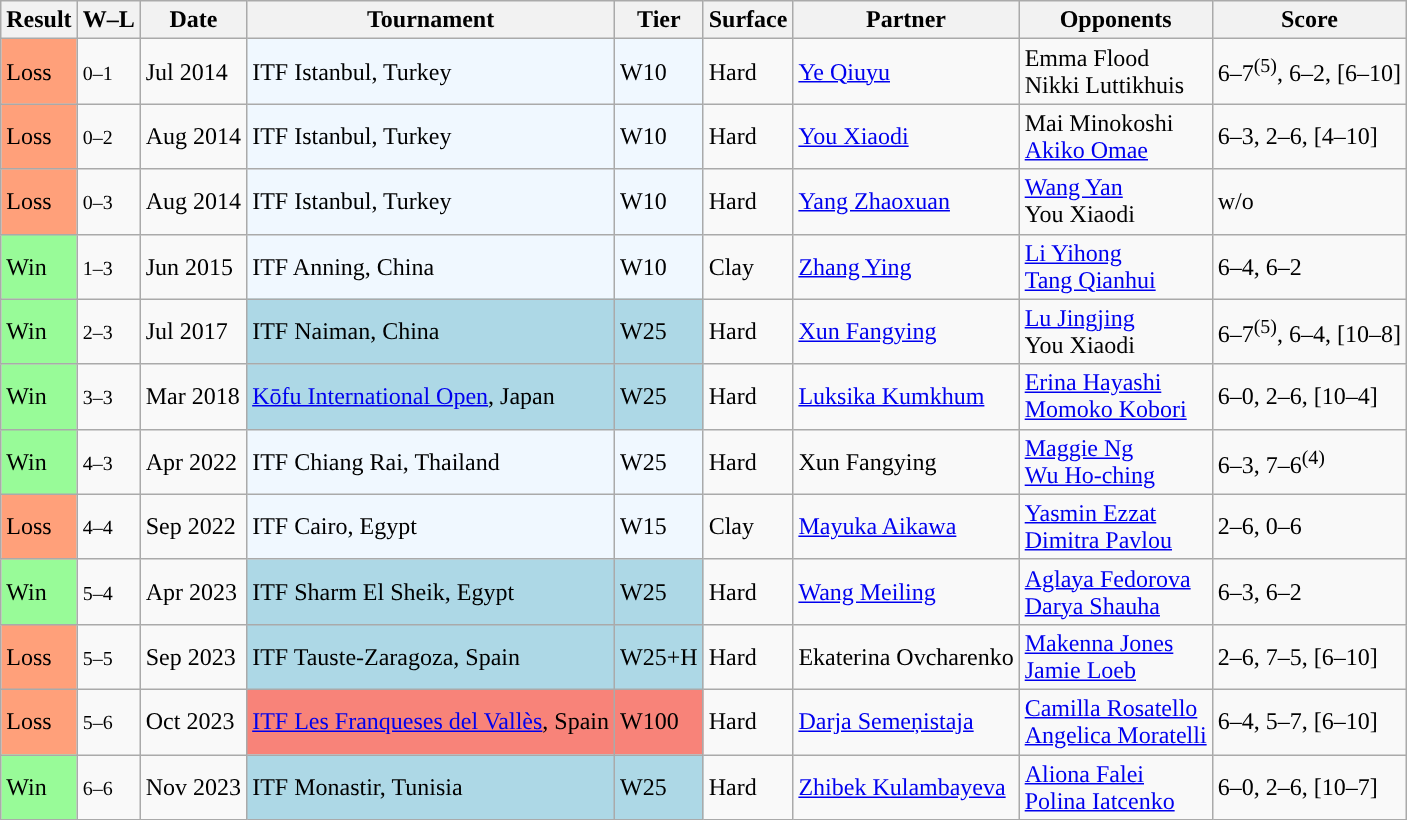<table class="sortable wikitable">
<tr>
<th>Result</th>
<th class=unsortable>W–L</th>
<th>Date</th>
<th>Tournament</th>
<th>Tier</th>
<th>Surface</th>
<th>Partner</th>
<th>Opponents</th>
<th class=unsortable>Score</th>
</tr>
<tr>
<td style="background:#ffa07a;">Loss</td>
<td><small>0–1</small></td>
<td>Jul 2014</td>
<td style="background:#f0f8ff;">ITF Istanbul, Turkey</td>
<td style="background:#f0f8ff;">W10</td>
<td>Hard</td>
<td> <a href='#'>Ye Qiuyu</a></td>
<td> Emma Flood <br>  Nikki Luttikhuis</td>
<td>6–7<sup>(5)</sup>, 6–2, [6–10]</td>
</tr>
<tr>
<td style="background:#ffa07a;">Loss</td>
<td><small>0–2</small></td>
<td>Aug 2014</td>
<td style="background:#f0f8ff;">ITF Istanbul, Turkey</td>
<td style="background:#f0f8ff;">W10</td>
<td>Hard</td>
<td> <a href='#'>You Xiaodi</a></td>
<td> Mai Minokoshi <br>  <a href='#'>Akiko Omae</a></td>
<td>6–3, 2–6, [4–10]</td>
</tr>
<tr>
<td style="background:#ffa07a;">Loss</td>
<td><small>0–3</small></td>
<td>Aug 2014</td>
<td style="background:#f0f8ff;">ITF Istanbul, Turkey</td>
<td style="background:#f0f8ff;">W10</td>
<td>Hard</td>
<td> <a href='#'>Yang Zhaoxuan</a></td>
<td> <a href='#'>Wang Yan</a> <br>  You Xiaodi</td>
<td>w/o</td>
</tr>
<tr>
<td style="background:#98fb98;">Win</td>
<td><small>1–3</small></td>
<td>Jun 2015</td>
<td style="background:#f0f8ff;">ITF Anning, China</td>
<td style="background:#f0f8ff;">W10</td>
<td>Clay</td>
<td> <a href='#'>Zhang Ying</a></td>
<td> <a href='#'>Li Yihong</a> <br>  <a href='#'>Tang Qianhui</a></td>
<td>6–4, 6–2</td>
</tr>
<tr>
<td style="background:#98fb98;">Win</td>
<td><small>2–3</small></td>
<td>Jul 2017</td>
<td style="background:lightblue;">ITF Naiman, China</td>
<td style="background:lightblue;">W25</td>
<td>Hard</td>
<td> <a href='#'>Xun Fangying</a></td>
<td> <a href='#'>Lu Jingjing</a> <br>  You Xiaodi</td>
<td>6–7<sup>(5)</sup>, 6–4, [10–8]</td>
</tr>
<tr>
<td style="background:#98fb98;">Win</td>
<td><small>3–3</small></td>
<td>Mar 2018</td>
<td style="background:lightblue;"><a href='#'>Kōfu International Open</a>, Japan</td>
<td style="background:lightblue;">W25</td>
<td>Hard</td>
<td> <a href='#'>Luksika Kumkhum</a></td>
<td> <a href='#'>Erina Hayashi</a> <br>  <a href='#'>Momoko Kobori</a></td>
<td>6–0, 2–6, [10–4]</td>
</tr>
<tr>
<td style="background:#98fb98;">Win</td>
<td><small>4–3</small></td>
<td>Apr 2022</td>
<td style="background:#f0f8ff;">ITF Chiang Rai, Thailand</td>
<td style="background:#f0f8ff;">W25</td>
<td>Hard</td>
<td> Xun Fangying</td>
<td> <a href='#'>Maggie Ng</a> <br>  <a href='#'>Wu Ho-ching</a></td>
<td>6–3, 7–6<sup>(4)</sup></td>
</tr>
<tr>
<td bgcolor=ffa07a>Loss</td>
<td><small>4–4</small></td>
<td>Sep 2022</td>
<td style="background:#f0f8ff;">ITF Cairo, Egypt</td>
<td style="background:#f0f8ff;">W15</td>
<td>Clay</td>
<td> <a href='#'>Mayuka Aikawa</a></td>
<td> <a href='#'>Yasmin Ezzat</a> <br>  <a href='#'>Dimitra Pavlou</a></td>
<td>2–6, 0–6</td>
</tr>
<tr>
<td style="background:#98fb98;">Win</td>
<td><small>5–4</small></td>
<td>Apr 2023</td>
<td style="background:lightblue;">ITF Sharm El Sheik, Egypt</td>
<td style="background:lightblue;">W25</td>
<td>Hard</td>
<td> <a href='#'>Wang Meiling</a></td>
<td> <a href='#'>Aglaya Fedorova</a> <br>  <a href='#'>Darya Shauha</a></td>
<td>6–3, 6–2</td>
</tr>
<tr>
<td bgcolor=ffa07a>Loss</td>
<td><small>5–5</small></td>
<td>Sep 2023</td>
<td style="background:lightblue;">ITF Tauste-Zaragoza, Spain</td>
<td style="background:lightblue;">W25+H</td>
<td>Hard</td>
<td> Ekaterina Ovcharenko</td>
<td> <a href='#'>Makenna Jones</a> <br>  <a href='#'>Jamie Loeb</a></td>
<td>2–6, 7–5, [6–10]</td>
</tr>
<tr>
<td style="background:#ffa07a;">Loss</td>
<td><small>5–6</small></td>
<td>Oct 2023</td>
<td style="background:#f88379;"><a href='#'>ITF Les Franqueses del Vallès</a>, Spain</td>
<td style="background:#f88379;">W100</td>
<td>Hard</td>
<td> <a href='#'>Darja Semeņistaja</a></td>
<td> <a href='#'>Camilla Rosatello</a> <br>  <a href='#'>Angelica Moratelli</a></td>
<td>6–4, 5–7, [6–10]</td>
</tr>
<tr>
<td style="background:#98fb98;">Win</td>
<td><small>6–6</small></td>
<td>Nov 2023</td>
<td style="background:lightblue">ITF Monastir, Tunisia</td>
<td style="background:lightblue">W25</td>
<td>Hard</td>
<td> <a href='#'>Zhibek Kulambayeva</a></td>
<td> <a href='#'>Aliona Falei</a> <br>  <a href='#'>Polina Iatcenko</a></td>
<td>6–0, 2–6, [10–7]</td>
</tr>
</table>
